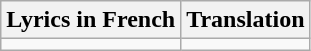<table class="wikitable plainrowheaders">
<tr>
<th>Lyrics in French</th>
<th>Translation</th>
</tr>
<tr>
<td></td>
<td></td>
</tr>
</table>
